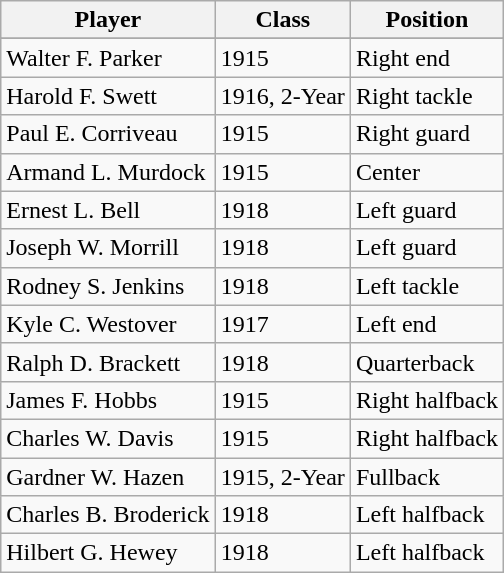<table class="wikitable" style="text-align:Left">
<tr>
<th>Player</th>
<th>Class</th>
<th>Position</th>
</tr>
<tr>
</tr>
<tr>
<td>Walter F. Parker</td>
<td>1915</td>
<td>Right end</td>
</tr>
<tr>
<td>Harold F. Swett</td>
<td>1916, 2-Year</td>
<td>Right tackle</td>
</tr>
<tr>
<td>Paul E. Corriveau</td>
<td>1915</td>
<td>Right guard</td>
</tr>
<tr>
<td>Armand L. Murdock</td>
<td>1915</td>
<td>Center</td>
</tr>
<tr>
<td>Ernest L. Bell</td>
<td>1918</td>
<td>Left guard</td>
</tr>
<tr>
<td>Joseph W. Morrill</td>
<td>1918</td>
<td>Left guard</td>
</tr>
<tr>
<td>Rodney S. Jenkins</td>
<td>1918</td>
<td>Left tackle</td>
</tr>
<tr>
<td>Kyle C. Westover</td>
<td>1917</td>
<td>Left end</td>
</tr>
<tr>
<td>Ralph D. Brackett</td>
<td>1918</td>
<td>Quarterback</td>
</tr>
<tr>
<td>James F. Hobbs</td>
<td>1915</td>
<td>Right halfback</td>
</tr>
<tr>
<td>Charles W. Davis</td>
<td>1915</td>
<td>Right halfback</td>
</tr>
<tr>
<td>Gardner W. Hazen</td>
<td>1915, 2-Year</td>
<td>Fullback</td>
</tr>
<tr>
<td>Charles B. Broderick</td>
<td>1918</td>
<td>Left halfback</td>
</tr>
<tr>
<td>Hilbert G. Hewey</td>
<td>1918</td>
<td>Left halfback</td>
</tr>
</table>
